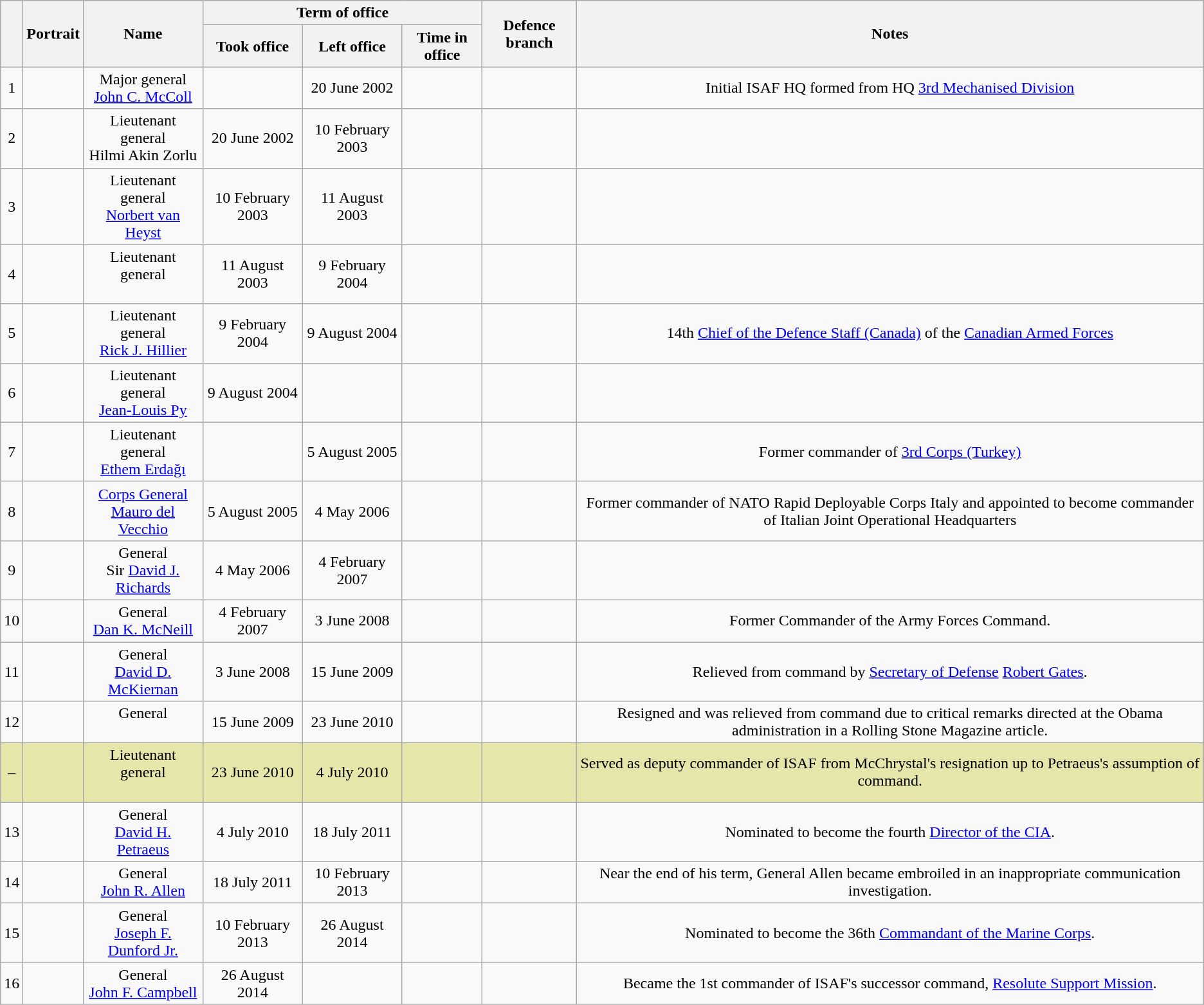<table class="wikitable" style="text-align:center;">
<tr>
<th rowspan=2></th>
<th rowspan=2>Portrait</th>
<th rowspan=2>Name<br></th>
<th colspan=3>Term of office</th>
<th rowspan=2>Defence branch</th>
<th rowspan=2>Notes</th>
</tr>
<tr>
<th>Took office</th>
<th>Left office</th>
<th>Time in office</th>
</tr>
<tr>
<td>1</td>
<td></td>
<td>Major general<br><a href='#'>John C. McColl</a><br></td>
<td></td>
<td>20 June 2002</td>
<td></td>
<td></td>
<td>Initial ISAF HQ formed from HQ <a href='#'>3rd Mechanised Division</a></td>
</tr>
<tr>
<td>2</td>
<td></td>
<td>Lieutenant general<br>Hilmi Akin Zorlu</td>
<td>20 June 2002</td>
<td>10 February 2003</td>
<td></td>
<td></td>
<td></td>
</tr>
<tr>
<td>3</td>
<td></td>
<td>Lieutenant general<br><a href='#'>Norbert van Heyst</a><br></td>
<td>10 February 2003</td>
<td>11 August 2003</td>
<td></td>
<td></td>
<td></td>
</tr>
<tr>
<td>4</td>
<td></td>
<td>Lieutenant general<br><br></td>
<td>11 August 2003</td>
<td>9 February 2004</td>
<td></td>
<td></td>
<td></td>
</tr>
<tr>
<td>5</td>
<td></td>
<td>Lieutenant general<br><a href='#'>Rick J. Hillier</a><br></td>
<td>9 February 2004</td>
<td>9 August 2004</td>
<td></td>
<td></td>
<td>14th <a href='#'>Chief of the Defence Staff (Canada)</a> of the <a href='#'>Canadian Armed Forces</a></td>
</tr>
<tr>
<td>6</td>
<td></td>
<td>Lieutenant general<br><a href='#'>Jean-Louis Py</a></td>
<td>9 August 2004</td>
<td></td>
<td></td>
<td></td>
<td></td>
</tr>
<tr>
<td>7</td>
<td></td>
<td>Lieutenant general<br><a href='#'>Ethem Erdağı</a></td>
<td></td>
<td>5 August 2005</td>
<td></td>
<td></td>
<td>Former commander of <a href='#'>3rd Corps (Turkey)</a></td>
</tr>
<tr>
<td>8</td>
<td></td>
<td><a href='#'>Corps General</a><br><a href='#'>Mauro del Vecchio</a><br></td>
<td>5 August 2005</td>
<td>4 May 2006</td>
<td></td>
<td></td>
<td>Former commander of NATO Rapid Deployable Corps Italy and appointed to become commander of Italian Joint Operational Headquarters</td>
</tr>
<tr>
<td>9</td>
<td></td>
<td>General<br>Sir <a href='#'>David J. Richards</a><br></td>
<td>4 May 2006</td>
<td>4 February 2007</td>
<td></td>
<td></td>
<td></td>
</tr>
<tr>
<td>10</td>
<td></td>
<td>General<br><a href='#'>Dan K. McNeill</a><br></td>
<td>4 February 2007</td>
<td>3 June 2008</td>
<td></td>
<td></td>
<td>Former Commander of the Army Forces Command.</td>
</tr>
<tr>
<td>11</td>
<td></td>
<td>General<br><a href='#'>David D. McKiernan</a><br></td>
<td>3 June 2008</td>
<td>15 June 2009</td>
<td></td>
<td></td>
<td>Relieved from command by <a href='#'>Secretary of Defense</a> <a href='#'>Robert Gates</a>.</td>
</tr>
<tr>
<td>12</td>
<td></td>
<td>General<br><br></td>
<td>15 June 2009</td>
<td>23 June 2010</td>
<td></td>
<td></td>
<td>Resigned and was relieved from command due to critical remarks directed at the Obama administration in a Rolling Stone Magazine article.</td>
</tr>
<tr style=background:#e6e6aa;>
<td>–</td>
<td></td>
<td>Lieutenant general<br><br></td>
<td>23 June 2010</td>
<td>4 July 2010</td>
<td></td>
<td></td>
<td>Served as deputy commander of ISAF from McChrystal's resignation up to Petraeus's assumption of command.</td>
</tr>
<tr>
<td>13</td>
<td></td>
<td>General<br><a href='#'>David H. Petraeus</a><br></td>
<td>4 July 2010</td>
<td>18 July 2011</td>
<td></td>
<td></td>
<td>Nominated to become the fourth <a href='#'>Director of the CIA</a>.</td>
</tr>
<tr>
<td>14</td>
<td></td>
<td>General<br><a href='#'>John R. Allen</a><br></td>
<td>18 July 2011</td>
<td>10 February 2013</td>
<td></td>
<td></td>
<td>Near the end of his term, General Allen became embroiled in an inappropriate communication investigation.</td>
</tr>
<tr>
<td>15</td>
<td></td>
<td>General<br><a href='#'>Joseph F. Dunford Jr.</a><br></td>
<td>10 February 2013</td>
<td>26 August 2014</td>
<td></td>
<td></td>
<td>Nominated to become the 36th <a href='#'>Commandant of the Marine Corps</a>.</td>
</tr>
<tr>
<td>16</td>
<td></td>
<td>General<br><a href='#'>John F. Campbell</a><br></td>
<td>26 August 2014</td>
<td></td>
<td></td>
<td></td>
<td>Became the 1st commander of ISAF's successor command, <a href='#'>Resolute Support Mission</a>.</td>
</tr>
</table>
